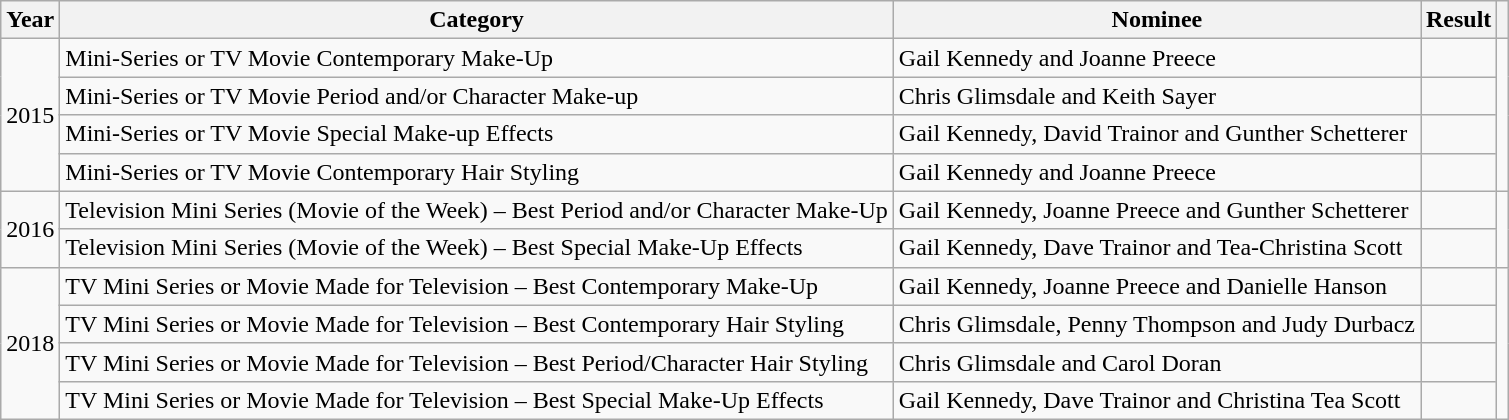<table class="wikitable sortable">
<tr>
<th scope="col">Year</th>
<th scope="col">Category</th>
<th scope="col">Nominee</th>
<th scope="col">Result</th>
<th scope="col" class="unsortable"></th>
</tr>
<tr>
<td rowspan="4">2015</td>
<td scope="row">Mini-Series or TV Movie Contemporary Make-Up</td>
<td>Gail Kennedy and Joanne Preece</td>
<td></td>
<td rowspan="4" style="text-align: center;"></td>
</tr>
<tr>
<td scope="row">Mini-Series or TV Movie Period and/or Character Make-up</td>
<td>Chris Glimsdale and Keith Sayer</td>
<td></td>
</tr>
<tr>
<td scope="row">Mini-Series or TV Movie Special Make-up Effects</td>
<td>Gail Kennedy, David Trainor and Gunther Schetterer</td>
<td></td>
</tr>
<tr>
<td scope="row">Mini-Series or TV Movie Contemporary Hair Styling</td>
<td>Gail Kennedy and Joanne Preece</td>
<td></td>
</tr>
<tr>
<td rowspan="2">2016</td>
<td scope="row">Television Mini Series (Movie of the Week) – Best Period and/or Character Make-Up</td>
<td>Gail Kennedy, Joanne Preece and Gunther Schetterer</td>
<td></td>
<td rowspan="2" style="text-align: center;"></td>
</tr>
<tr>
<td scope="row">Television Mini Series (Movie of the Week) – Best Special Make-Up Effects</td>
<td>Gail Kennedy, Dave Trainor and Tea-Christina Scott</td>
<td></td>
</tr>
<tr>
<td rowspan="4">2018</td>
<td scope="row">TV Mini Series or Movie Made for Television – Best Contemporary Make-Up</td>
<td>Gail Kennedy, Joanne Preece and Danielle Hanson</td>
<td></td>
<td rowspan="4" style="text-align: center;"></td>
</tr>
<tr>
<td scope="row">TV Mini Series or Movie Made for Television – Best Contemporary Hair Styling</td>
<td>Chris Glimsdale, Penny Thompson and Judy Durbacz</td>
<td></td>
</tr>
<tr>
<td scope="row">TV Mini Series or Movie Made for Television – Best Period/Character Hair Styling</td>
<td>Chris Glimsdale and Carol Doran</td>
<td></td>
</tr>
<tr>
<td scope="row">TV Mini Series or Movie Made for Television – Best Special Make-Up Effects</td>
<td>Gail Kennedy, Dave Trainor and Christina Tea Scott</td>
<td></td>
</tr>
</table>
